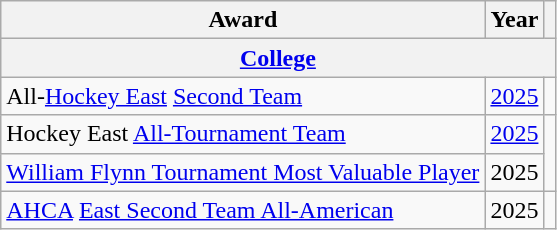<table class="wikitable">
<tr>
<th>Award</th>
<th>Year</th>
<th></th>
</tr>
<tr>
<th colspan="3"><a href='#'>College</a></th>
</tr>
<tr>
<td>All-<a href='#'>Hockey East</a> <a href='#'>Second Team</a></td>
<td><a href='#'>2025</a></td>
<td></td>
</tr>
<tr>
<td>Hockey East <a href='#'>All-Tournament Team</a></td>
<td><a href='#'>2025</a></td>
<td rowspan="2"></td>
</tr>
<tr>
<td><a href='#'>William Flynn Tournament Most Valuable Player</a></td>
<td>2025</td>
</tr>
<tr>
<td><a href='#'>AHCA</a> <a href='#'>East Second Team All-American</a></td>
<td>2025</td>
<td></td>
</tr>
</table>
